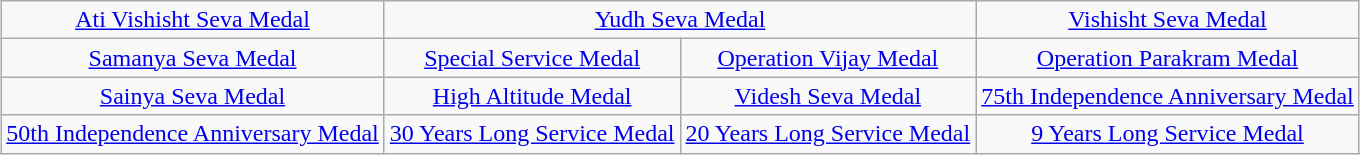<table class="wikitable" style="margin:1em auto; text-align:center;">
<tr>
<td><a href='#'>Ati Vishisht Seva Medal</a></td>
<td colspan="2"><a href='#'>Yudh Seva Medal</a></td>
<td><a href='#'>Vishisht Seva Medal</a></td>
</tr>
<tr>
<td><a href='#'>Samanya Seva Medal</a></td>
<td><a href='#'>Special Service Medal</a></td>
<td><a href='#'>Operation Vijay Medal</a></td>
<td><a href='#'>Operation Parakram Medal</a></td>
</tr>
<tr>
<td><a href='#'>Sainya Seva Medal</a></td>
<td><a href='#'>High Altitude Medal</a></td>
<td><a href='#'>Videsh Seva Medal</a></td>
<td><a href='#'>75th Independence Anniversary Medal</a></td>
</tr>
<tr>
<td><a href='#'>50th Independence Anniversary Medal</a></td>
<td><a href='#'>30 Years Long Service Medal</a></td>
<td><a href='#'>20 Years Long Service Medal</a></td>
<td><a href='#'>9 Years Long Service Medal</a></td>
</tr>
</table>
